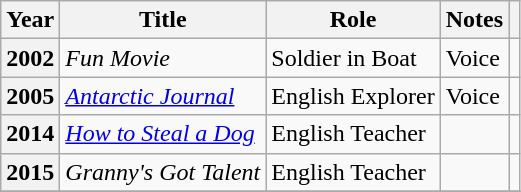<table class="wikitable sortable plainrowheaders">
<tr>
<th scope="col">Year</th>
<th scope="col">Title</th>
<th scope="col">Role</th>
<th scope="col">Notes</th>
<th scope="col" class="unsortable"></th>
</tr>
<tr>
<th scope="row">2002</th>
<td><em>Fun Movie</em></td>
<td>Soldier in Boat</td>
<td>Voice</td>
<td></td>
</tr>
<tr>
<th scope="row">2005</th>
<td><em><a href='#'>Antarctic Journal</a></em></td>
<td>English Explorer</td>
<td>Voice</td>
<td></td>
</tr>
<tr>
<th scope="row">2014</th>
<td><em><a href='#'>How to Steal a Dog</a></em></td>
<td>English Teacher</td>
<td></td>
<td></td>
</tr>
<tr>
<th scope="row">2015</th>
<td><em>Granny's Got Talent</em></td>
<td>English Teacher</td>
<td></td>
<td></td>
</tr>
<tr>
</tr>
</table>
